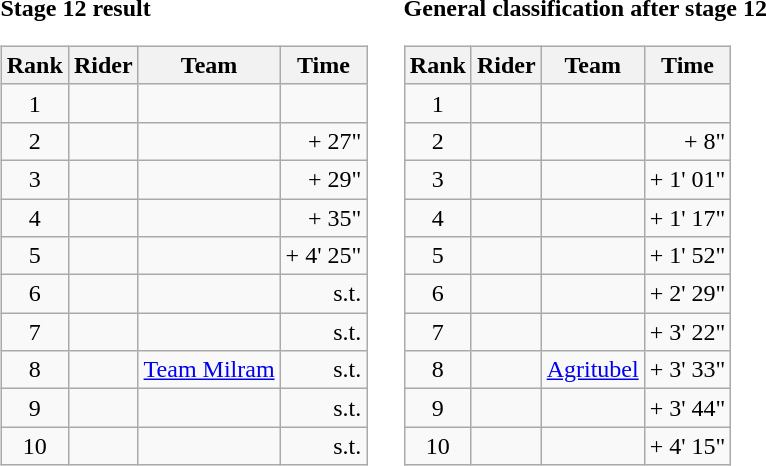<table>
<tr>
<td><strong>Stage 12 result</strong><br><table class="wikitable">
<tr>
<th scope="col">Rank</th>
<th scope="col">Rider</th>
<th scope="col">Team</th>
<th scope="col">Time</th>
</tr>
<tr>
<td style="text-align:center;">1</td>
<td></td>
<td></td>
<td style="text-align:right;"></td>
</tr>
<tr>
<td style="text-align:center;">2</td>
<td></td>
<td></td>
<td align="right">+ 27"</td>
</tr>
<tr>
<td style="text-align:center;">3</td>
<td></td>
<td></td>
<td style="text-align:right;">+ 29"</td>
</tr>
<tr>
<td style="text-align:center;">4</td>
<td></td>
<td></td>
<td style="text-align:right;">+ 35"</td>
</tr>
<tr>
<td style="text-align:center;">5</td>
<td></td>
<td></td>
<td style="text-align:right;">+ 4' 25"</td>
</tr>
<tr>
<td style="text-align:center;">6</td>
<td></td>
<td></td>
<td style="text-align:right;">s.t.</td>
</tr>
<tr>
<td style="text-align:center;">7</td>
<td></td>
<td></td>
<td style="text-align:right;">s.t.</td>
</tr>
<tr>
<td style="text-align:center;">8</td>
<td></td>
<td><a href='#'>Team Milram</a></td>
<td style="text-align:right;">s.t.</td>
</tr>
<tr>
<td style="text-align:center;">9</td>
<td></td>
<td></td>
<td style="text-align:right;">s.t.</td>
</tr>
<tr>
<td style="text-align:center;">10</td>
<td></td>
<td></td>
<td style="text-align:right;">s.t.</td>
</tr>
</table>
</td>
<td></td>
<td><strong>General classification after stage 12</strong><br><table class="wikitable">
<tr>
<th scope="col">Rank</th>
<th scope="col">Rider</th>
<th scope="col">Team</th>
<th scope="col">Time</th>
</tr>
<tr>
<td style="text-align:center;">1</td>
<td> </td>
<td></td>
<td style="text-align:right;"></td>
</tr>
<tr>
<td style="text-align:center;">2</td>
<td></td>
<td></td>
<td align="right">+ 8"</td>
</tr>
<tr>
<td style="text-align:center;">3</td>
<td></td>
<td></td>
<td align="right">+ 1' 01"</td>
</tr>
<tr>
<td style="text-align:center;">4</td>
<td></td>
<td></td>
<td style="text-align:right;">+ 1' 17"</td>
</tr>
<tr>
<td style="text-align:center;">5</td>
<td></td>
<td></td>
<td style="text-align:right;">+ 1' 52"</td>
</tr>
<tr>
<td style="text-align:center;">6</td>
<td></td>
<td></td>
<td style="text-align:right;">+ 2' 29"</td>
</tr>
<tr>
<td style="text-align:center;">7</td>
<td></td>
<td></td>
<td style="text-align:right;">+ 3' 22"</td>
</tr>
<tr>
<td style="text-align:center;">8</td>
<td></td>
<td><a href='#'>Agritubel</a></td>
<td style="text-align:right;">+ 3' 33"</td>
</tr>
<tr>
<td style="text-align:center;">9</td>
<td></td>
<td></td>
<td style="text-align:right;">+ 3' 44"</td>
</tr>
<tr>
<td style="text-align:center;">10</td>
<td></td>
<td></td>
<td style="text-align:right;">+ 4' 15"</td>
</tr>
</table>
</td>
</tr>
</table>
